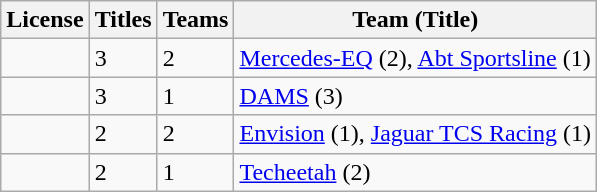<table class="wikitable sortable">
<tr>
<th>License</th>
<th>Titles</th>
<th>Teams</th>
<th>Team (Title)</th>
</tr>
<tr>
<td></td>
<td>3</td>
<td>2</td>
<td><a href='#'>Mercedes-EQ</a> (2), <a href='#'>Abt Sportsline</a> (1)</td>
</tr>
<tr>
<td></td>
<td>3</td>
<td>1</td>
<td><a href='#'>DAMS</a> (3)</td>
</tr>
<tr>
<td></td>
<td>2</td>
<td>2</td>
<td><a href='#'>Envision</a> (1), <a href='#'>Jaguar TCS Racing</a> (1)</td>
</tr>
<tr>
<td></td>
<td>2</td>
<td>1</td>
<td><a href='#'>Techeetah</a> (2)</td>
</tr>
</table>
